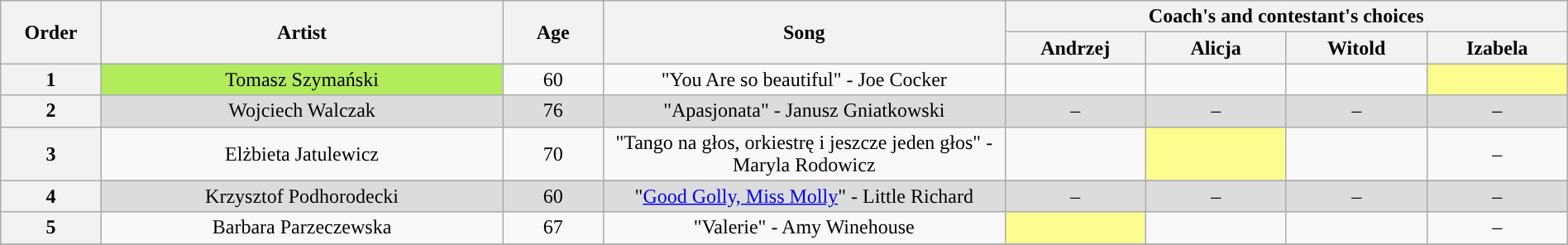<table class="wikitable" style="text-align:center; width:100%;">
<tr>
<th scope="col" rowspan="2" style="width:05%;">Order</th>
<th scope="col" rowspan="2" style="width:20%;">Artist</th>
<th scope="col" rowspan="2" style="width:05%;">Age</th>
<th scope="col" rowspan="2" style="width:20%;">Song</th>
<th scope="col" colspan="4" style="width:32%;">Coach's and contestant's choices</th>
</tr>
<tr>
<th style="width:07%;">Andrzej</th>
<th style="width:07%;">Alicja</th>
<th style="width:07%;">Witold</th>
<th style="width:07%;">Izabela</th>
</tr>
<tr>
<th>1</th>
<td style="background:#B2EC5D;">Tomasz Szymański</td>
<td>60</td>
<td>"You Are so beautiful" - Joe Cocker</td>
<td><strong></strong></td>
<td><strong></strong></td>
<td><strong></strong></td>
<td style="background:#fdfc8f;"><strong></strong></td>
</tr>
<tr>
<th>2</th>
<td style="background:#dcdcdc;">Wojciech Walczak</td>
<td style="background:#dcdcdc;">76</td>
<td style="background:#dcdcdc;">"Apasjonata" - Janusz Gniatkowski</td>
<td style="background:#dcdcdc;">–</td>
<td style="background:#dcdcdc;">–</td>
<td style="background:#dcdcdc;">–</td>
<td style="background:#dcdcdc;">–</td>
</tr>
<tr>
<th>3</th>
<td>Elżbieta Jatulewicz</td>
<td>70</td>
<td>"Tango na głos, orkiestrę i jeszcze jeden głos" - Maryla Rodowicz</td>
<td><strong></strong></td>
<td style="background:#fdfc8f;"><strong></strong></td>
<td><strong></strong></td>
<td>–</td>
</tr>
<tr>
<th>4</th>
<td style="background:#dcdcdc;">Krzysztof Podhorodecki</td>
<td style="background:#dcdcdc;">60</td>
<td style="background:#dcdcdc;">"<a href='#'>Good Golly, Miss Molly</a>" - Little Richard</td>
<td style="background:#dcdcdc;">–</td>
<td style="background:#dcdcdc;">–</td>
<td style="background:#dcdcdc;">–</td>
<td style="background:#dcdcdc;">–</td>
</tr>
<tr>
<th>5</th>
<td>Barbara Parzeczewska</td>
<td>67</td>
<td>"Valerie" - Amy Winehouse</td>
<td style="background:#fdfc8f;"><strong></strong></td>
<td><strong></strong></td>
<td><strong></strong></td>
<td>–</td>
</tr>
<tr>
</tr>
</table>
